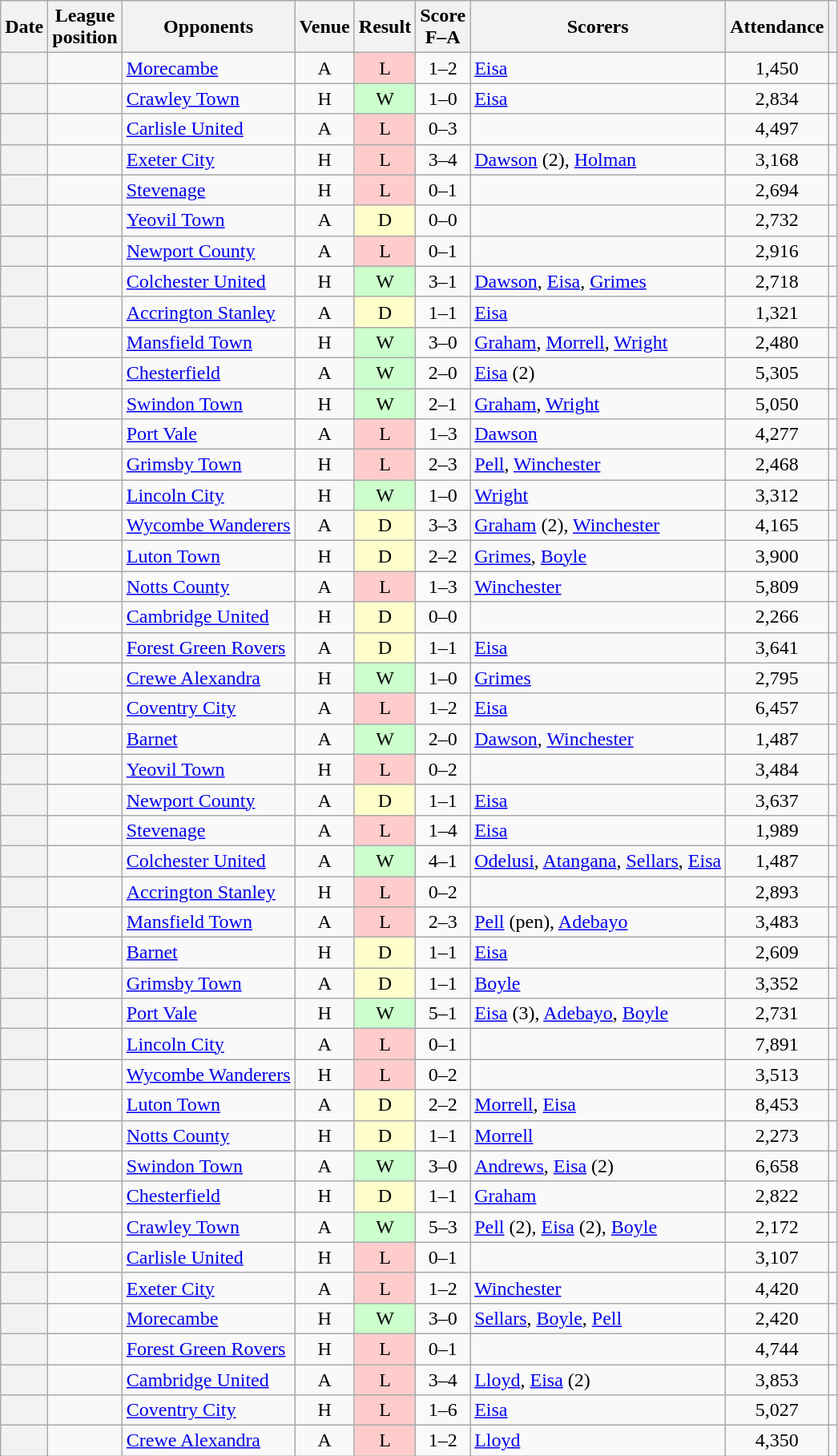<table class="wikitable plainrowheaders sortable" style="text-align:center">
<tr>
<th scope="col">Date</th>
<th scope="col">League<br>position</th>
<th scope="col">Opponents</th>
<th scope="col">Venue</th>
<th scope="col">Result</th>
<th scope="col">Score<br>F–A</th>
<th scope="col" class="unsortable">Scorers</th>
<th scope="col">Attendance</th>
<th scope=col class=unsortable></th>
</tr>
<tr>
<th scope="row"></th>
<td></td>
<td align="left"><a href='#'>Morecambe</a></td>
<td>A</td>
<td style="background-color:#FFCCCC">L</td>
<td>1–2</td>
<td align="left"><a href='#'>Eisa</a></td>
<td>1,450</td>
<td></td>
</tr>
<tr>
<th scope="row"></th>
<td></td>
<td align="left"><a href='#'>Crawley Town</a></td>
<td>H</td>
<td style="background-color:#CCFFCC">W</td>
<td>1–0</td>
<td align="left"><a href='#'>Eisa</a></td>
<td>2,834</td>
<td></td>
</tr>
<tr>
<th scope="row"></th>
<td></td>
<td align="left"><a href='#'>Carlisle United</a></td>
<td>A</td>
<td style="background-color:#FFCCCC">L</td>
<td>0–3</td>
<td align="left"></td>
<td>4,497</td>
<td></td>
</tr>
<tr>
<th scope="row"></th>
<td></td>
<td align="left"><a href='#'>Exeter City</a></td>
<td>H</td>
<td style="background-color:#FFCCCC">L</td>
<td>3–4</td>
<td align="left"><a href='#'>Dawson</a> (2), <a href='#'>Holman</a></td>
<td>3,168</td>
<td></td>
</tr>
<tr>
<th scope="row"></th>
<td></td>
<td align="left"><a href='#'>Stevenage</a></td>
<td>H</td>
<td style="background-color:#FFCCCC">L</td>
<td>0–1</td>
<td align="left"></td>
<td>2,694</td>
<td></td>
</tr>
<tr>
<th scope="row"></th>
<td></td>
<td align="left"><a href='#'>Yeovil Town</a></td>
<td>A</td>
<td style="background-color:#FFFFCC">D</td>
<td>0–0</td>
<td align="left"></td>
<td>2,732</td>
<td></td>
</tr>
<tr>
<th scope="row"></th>
<td></td>
<td align="left"><a href='#'>Newport County</a></td>
<td>A</td>
<td style="background-color:#FFCCCC">L</td>
<td>0–1</td>
<td align="left"></td>
<td>2,916</td>
<td></td>
</tr>
<tr>
<th scope="row"></th>
<td></td>
<td align="left"><a href='#'>Colchester United</a></td>
<td>H</td>
<td style="background-color:#CCFFCC">W</td>
<td>3–1</td>
<td align="left"><a href='#'>Dawson</a>, <a href='#'>Eisa</a>, <a href='#'>Grimes</a></td>
<td>2,718</td>
<td></td>
</tr>
<tr>
<th scope="row"></th>
<td></td>
<td align="left"><a href='#'>Accrington Stanley</a></td>
<td>A</td>
<td style="background-color:#FFFFCC">D</td>
<td>1–1</td>
<td align="left"><a href='#'>Eisa</a></td>
<td>1,321</td>
<td></td>
</tr>
<tr>
<th scope="row"></th>
<td></td>
<td align="left"><a href='#'>Mansfield Town</a></td>
<td>H</td>
<td style="background-color:#CCFFCC">W</td>
<td>3–0</td>
<td align="left"><a href='#'>Graham</a>, <a href='#'>Morrell</a>, <a href='#'>Wright</a></td>
<td>2,480</td>
<td></td>
</tr>
<tr>
<th scope="row"></th>
<td></td>
<td align="left"><a href='#'>Chesterfield</a></td>
<td>A</td>
<td style="background-color:#CCFFCC">W</td>
<td>2–0</td>
<td align="left"><a href='#'>Eisa</a> (2)</td>
<td>5,305</td>
<td></td>
</tr>
<tr>
<th scope="row"></th>
<td></td>
<td align="left"><a href='#'>Swindon Town</a></td>
<td>H</td>
<td style="background-color:#CCFFCC">W</td>
<td>2–1</td>
<td align="left"><a href='#'>Graham</a>, <a href='#'>Wright</a></td>
<td>5,050</td>
<td></td>
</tr>
<tr>
<th scope="row"></th>
<td></td>
<td align="left"><a href='#'>Port Vale</a></td>
<td>A</td>
<td style="background-color:#FFCCCC">L</td>
<td>1–3</td>
<td align="left"><a href='#'>Dawson</a></td>
<td>4,277</td>
<td></td>
</tr>
<tr>
<th scope="row"></th>
<td></td>
<td align="left"><a href='#'>Grimsby Town</a></td>
<td>H</td>
<td style="background-color:#FFCCCC">L</td>
<td>2–3</td>
<td align="left"><a href='#'>Pell</a>, <a href='#'>Winchester</a></td>
<td>2,468</td>
<td></td>
</tr>
<tr>
<th scope="row"></th>
<td></td>
<td align="left"><a href='#'>Lincoln City</a></td>
<td>H</td>
<td style="background-color:#CCFFCC">W</td>
<td>1–0</td>
<td align="left"><a href='#'>Wright</a></td>
<td>3,312</td>
<td></td>
</tr>
<tr>
<th scope="row"></th>
<td></td>
<td align="left"><a href='#'>Wycombe Wanderers</a></td>
<td>A</td>
<td style="background-color:#FFFFCC">D</td>
<td>3–3</td>
<td align="left"><a href='#'>Graham</a> (2), <a href='#'>Winchester</a></td>
<td>4,165</td>
<td></td>
</tr>
<tr>
<th scope="row"></th>
<td></td>
<td align="left"><a href='#'>Luton Town</a></td>
<td>H</td>
<td style="background-color:#FFFFCC">D</td>
<td>2–2</td>
<td align="left"><a href='#'>Grimes</a>, <a href='#'>Boyle</a></td>
<td>3,900</td>
<td></td>
</tr>
<tr>
<th scope="row"></th>
<td></td>
<td align="left"><a href='#'>Notts County</a></td>
<td>A</td>
<td style="background-color:#FFCCCC">L</td>
<td>1–3</td>
<td align="left"><a href='#'>Winchester</a></td>
<td>5,809</td>
<td></td>
</tr>
<tr>
<th scope="row"></th>
<td></td>
<td align="left"><a href='#'>Cambridge United</a></td>
<td>H</td>
<td style="background-color:#FFFFCC">D</td>
<td>0–0</td>
<td align="left"></td>
<td>2,266</td>
<td></td>
</tr>
<tr>
<th scope="row"></th>
<td></td>
<td align="left"><a href='#'>Forest Green Rovers</a></td>
<td>A</td>
<td style="background-color:#FFFFCC">D</td>
<td>1–1</td>
<td align="left"><a href='#'>Eisa</a></td>
<td>3,641</td>
<td></td>
</tr>
<tr>
<th scope="row"></th>
<td></td>
<td align="left"><a href='#'>Crewe Alexandra</a></td>
<td>H</td>
<td style="background-color:#CCFFCC">W</td>
<td>1–0</td>
<td align="left"><a href='#'>Grimes</a></td>
<td>2,795</td>
<td></td>
</tr>
<tr>
<th scope="row"></th>
<td></td>
<td align="left"><a href='#'>Coventry City</a></td>
<td>A</td>
<td style="background-color:#FFCCCC">L</td>
<td>1–2</td>
<td align="left"><a href='#'>Eisa</a></td>
<td>6,457</td>
<td></td>
</tr>
<tr>
<th scope="row"></th>
<td></td>
<td align="left"><a href='#'>Barnet</a></td>
<td>A</td>
<td style="background-color:#CCFFCC">W</td>
<td>2–0</td>
<td align="left"><a href='#'>Dawson</a>, <a href='#'>Winchester</a></td>
<td>1,487</td>
<td></td>
</tr>
<tr>
<th scope="row"></th>
<td></td>
<td align="left"><a href='#'>Yeovil Town</a></td>
<td>H</td>
<td style="background-color:#FFCCCC">L</td>
<td>0–2</td>
<td align="left"></td>
<td>3,484</td>
<td></td>
</tr>
<tr>
<th scope="row"></th>
<td></td>
<td align="left"><a href='#'>Newport County</a></td>
<td>A</td>
<td style="background-color:#FFFFCC">D</td>
<td>1–1</td>
<td align="left"><a href='#'>Eisa</a></td>
<td>3,637</td>
<td></td>
</tr>
<tr>
<th scope="row"></th>
<td></td>
<td align="left"><a href='#'>Stevenage</a></td>
<td>A</td>
<td style="background-color:#FFCCCC">L</td>
<td>1–4</td>
<td align="left"><a href='#'>Eisa</a></td>
<td>1,989</td>
<td></td>
</tr>
<tr>
<th scope="row"></th>
<td></td>
<td align="left"><a href='#'>Colchester United</a></td>
<td>A</td>
<td style="background-color:#CCFFCC">W</td>
<td>4–1</td>
<td align="left"><a href='#'>Odelusi</a>, <a href='#'>Atangana</a>, <a href='#'>Sellars</a>, <a href='#'>Eisa</a></td>
<td>1,487</td>
<td></td>
</tr>
<tr>
<th scope="row"></th>
<td></td>
<td align="left"><a href='#'>Accrington Stanley</a></td>
<td>H</td>
<td style="background-color:#FFCCCC">L</td>
<td>0–2</td>
<td align="left"></td>
<td>2,893</td>
<td></td>
</tr>
<tr>
<th scope="row"></th>
<td></td>
<td align="left"><a href='#'>Mansfield Town</a></td>
<td>A</td>
<td style="background-color:#FFCCCC">L</td>
<td>2–3</td>
<td align="left"><a href='#'>Pell</a> (pen), <a href='#'>Adebayo</a></td>
<td>3,483</td>
<td></td>
</tr>
<tr>
<th scope="row"></th>
<td></td>
<td align="left"><a href='#'>Barnet</a></td>
<td>H</td>
<td style="background-color:#FFFFCC">D</td>
<td>1–1</td>
<td align="left"><a href='#'>Eisa</a></td>
<td>2,609</td>
<td></td>
</tr>
<tr>
<th scope="row"></th>
<td></td>
<td align="left"><a href='#'>Grimsby Town</a></td>
<td>A</td>
<td style="background-color:#FFFFCC">D</td>
<td>1–1</td>
<td align="left"><a href='#'>Boyle</a></td>
<td>3,352</td>
<td></td>
</tr>
<tr>
<th scope="row"></th>
<td></td>
<td align="left"><a href='#'>Port Vale</a></td>
<td>H</td>
<td style="background-color:#CCFFCC">W</td>
<td>5–1</td>
<td align="left"><a href='#'>Eisa</a> (3), <a href='#'>Adebayo</a>, <a href='#'>Boyle</a></td>
<td>2,731</td>
<td></td>
</tr>
<tr>
<th scope="row"></th>
<td></td>
<td align="left"><a href='#'>Lincoln City</a></td>
<td>A</td>
<td style="background-color:#FFCCCC">L</td>
<td>0–1</td>
<td align="left"></td>
<td>7,891</td>
<td></td>
</tr>
<tr>
<th scope="row"></th>
<td></td>
<td align="left"><a href='#'>Wycombe Wanderers</a></td>
<td>H</td>
<td style="background-color:#FFCCCC">L</td>
<td>0–2</td>
<td align="left"></td>
<td>3,513</td>
<td></td>
</tr>
<tr>
<th scope="row"></th>
<td></td>
<td align="left"><a href='#'>Luton Town</a></td>
<td>A</td>
<td style="background-color:#FFFFCC">D</td>
<td>2–2</td>
<td align="left"><a href='#'>Morrell</a>, <a href='#'>Eisa</a></td>
<td>8,453</td>
<td></td>
</tr>
<tr>
<th scope="row"></th>
<td></td>
<td align="left"><a href='#'>Notts County</a></td>
<td>H</td>
<td style="background-color:#FFFFCC">D</td>
<td>1–1</td>
<td align="left"><a href='#'>Morrell</a></td>
<td>2,273</td>
<td></td>
</tr>
<tr>
<th scope="row"></th>
<td></td>
<td align="left"><a href='#'>Swindon Town</a></td>
<td>A</td>
<td style="background-color:#CCFFCC">W</td>
<td>3–0</td>
<td align="left"><a href='#'>Andrews</a>, <a href='#'>Eisa</a> (2)</td>
<td>6,658</td>
<td></td>
</tr>
<tr>
<th scope="row"></th>
<td></td>
<td align="left"><a href='#'>Chesterfield</a></td>
<td>H</td>
<td style="background-color:#FFFFCC">D</td>
<td>1–1</td>
<td align="left"><a href='#'>Graham</a></td>
<td>2,822</td>
<td></td>
</tr>
<tr>
<th scope="row"></th>
<td></td>
<td align="left"><a href='#'>Crawley Town</a></td>
<td>A</td>
<td style="background-color:#CCFFCC">W</td>
<td>5–3</td>
<td align="left"><a href='#'>Pell</a> (2), <a href='#'>Eisa</a> (2), <a href='#'>Boyle</a></td>
<td>2,172</td>
<td></td>
</tr>
<tr>
<th scope="row"></th>
<td></td>
<td align="left"><a href='#'>Carlisle United</a></td>
<td>H</td>
<td style="background-color:#FFCCCC">L</td>
<td>0–1</td>
<td align="left"></td>
<td>3,107</td>
<td></td>
</tr>
<tr>
<th scope="row"></th>
<td></td>
<td align="left"><a href='#'>Exeter City</a></td>
<td>A</td>
<td style="background-color:#FFCCCC">L</td>
<td>1–2</td>
<td align="left"><a href='#'>Winchester</a></td>
<td>4,420</td>
<td></td>
</tr>
<tr>
<th scope="row"></th>
<td></td>
<td align="left"><a href='#'>Morecambe</a></td>
<td>H</td>
<td style="background-color:#CCFFCC">W</td>
<td>3–0</td>
<td align="left"><a href='#'>Sellars</a>, <a href='#'>Boyle</a>, <a href='#'>Pell</a></td>
<td>2,420</td>
<td></td>
</tr>
<tr>
<th scope="row"></th>
<td></td>
<td align="left"><a href='#'>Forest Green Rovers</a></td>
<td>H</td>
<td style="background-color:#FFCCCC">L</td>
<td>0–1</td>
<td align="left"></td>
<td>4,744</td>
<td></td>
</tr>
<tr>
<th scope="row"></th>
<td></td>
<td align="left"><a href='#'>Cambridge United</a></td>
<td>A</td>
<td style="background-color:#FFCCCC">L</td>
<td>3–4</td>
<td align="left"><a href='#'>Lloyd</a>, <a href='#'>Eisa</a> (2)</td>
<td>3,853</td>
<td></td>
</tr>
<tr>
<th scope="row"></th>
<td></td>
<td align="left"><a href='#'>Coventry City</a></td>
<td>H</td>
<td style="background-color:#FFCCCC">L</td>
<td>1–6</td>
<td align="left"><a href='#'>Eisa</a></td>
<td>5,027</td>
<td></td>
</tr>
<tr>
<th scope="row"></th>
<td></td>
<td align="left"><a href='#'>Crewe Alexandra</a></td>
<td>A</td>
<td style="background-color:#FFCCCC">L</td>
<td>1–2</td>
<td align="left"><a href='#'>Lloyd</a></td>
<td>4,350</td>
<td></td>
</tr>
</table>
